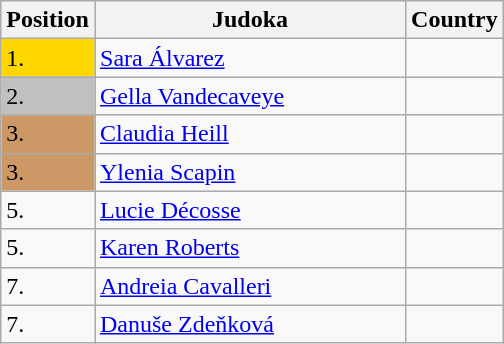<table class=wikitable>
<tr>
<th width=10>Position</th>
<th width=200>Judoka</th>
<th width=10>Country</th>
</tr>
<tr>
<td bgcolor=gold>1.</td>
<td><a href='#'>Sara Álvarez</a></td>
<td></td>
</tr>
<tr>
<td bgcolor="silver">2.</td>
<td><a href='#'>Gella Vandecaveye</a></td>
<td></td>
</tr>
<tr>
<td bgcolor="CC9966">3.</td>
<td><a href='#'>Claudia Heill</a></td>
<td></td>
</tr>
<tr>
<td bgcolor="CC9966">3.</td>
<td><a href='#'>Ylenia Scapin</a></td>
<td></td>
</tr>
<tr>
<td>5.</td>
<td><a href='#'>Lucie Décosse</a></td>
<td></td>
</tr>
<tr>
<td>5.</td>
<td><a href='#'>Karen Roberts</a></td>
<td></td>
</tr>
<tr>
<td>7.</td>
<td><a href='#'>Andreia Cavalleri</a></td>
<td></td>
</tr>
<tr>
<td>7.</td>
<td><a href='#'>Danuše Zdeňková</a></td>
<td></td>
</tr>
</table>
